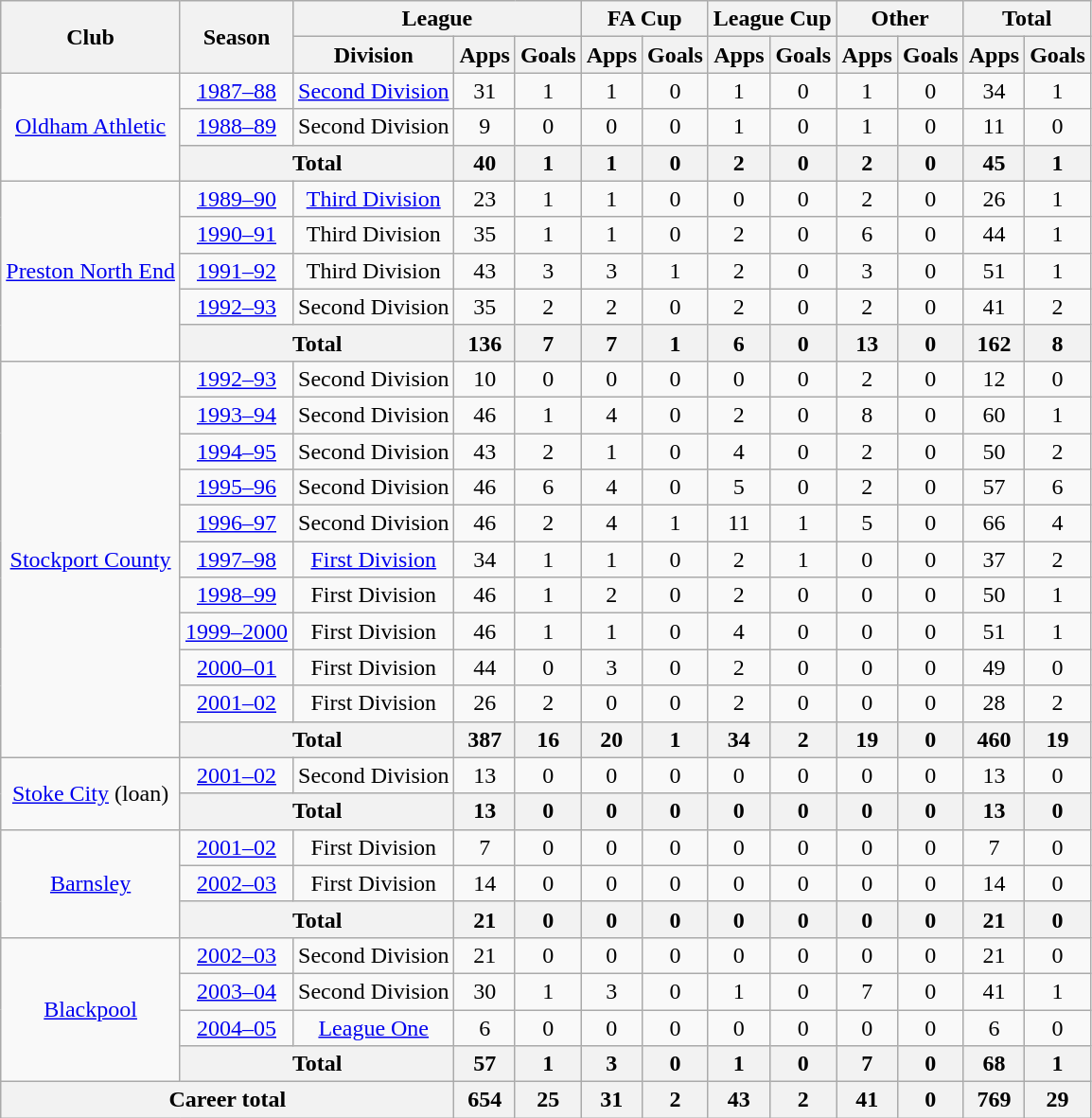<table class="wikitable" style="text-align: center;">
<tr>
<th rowspan="2">Club</th>
<th rowspan="2">Season</th>
<th colspan="3">League</th>
<th colspan="2">FA Cup</th>
<th colspan="2">League Cup</th>
<th colspan="2">Other</th>
<th colspan="2">Total</th>
</tr>
<tr>
<th>Division</th>
<th>Apps</th>
<th>Goals</th>
<th>Apps</th>
<th>Goals</th>
<th>Apps</th>
<th>Goals</th>
<th>Apps</th>
<th>Goals</th>
<th>Apps</th>
<th>Goals</th>
</tr>
<tr>
<td rowspan="3"><a href='#'>Oldham Athletic</a></td>
<td><a href='#'>1987–88</a></td>
<td><a href='#'>Second Division</a></td>
<td>31</td>
<td>1</td>
<td>1</td>
<td>0</td>
<td>1</td>
<td>0</td>
<td>1</td>
<td>0</td>
<td>34</td>
<td>1</td>
</tr>
<tr>
<td><a href='#'>1988–89</a></td>
<td>Second Division</td>
<td>9</td>
<td>0</td>
<td>0</td>
<td>0</td>
<td>1</td>
<td>0</td>
<td>1</td>
<td>0</td>
<td>11</td>
<td>0</td>
</tr>
<tr>
<th colspan="2">Total</th>
<th>40</th>
<th>1</th>
<th>1</th>
<th>0</th>
<th>2</th>
<th>0</th>
<th>2</th>
<th>0</th>
<th>45</th>
<th>1</th>
</tr>
<tr>
<td rowspan="5"><a href='#'>Preston North End</a></td>
<td><a href='#'>1989–90</a></td>
<td><a href='#'>Third Division</a></td>
<td>23</td>
<td>1</td>
<td>1</td>
<td>0</td>
<td>0</td>
<td>0</td>
<td>2</td>
<td>0</td>
<td>26</td>
<td>1</td>
</tr>
<tr>
<td><a href='#'>1990–91</a></td>
<td>Third Division</td>
<td>35</td>
<td>1</td>
<td>1</td>
<td>0</td>
<td>2</td>
<td>0</td>
<td>6</td>
<td>0</td>
<td>44</td>
<td>1</td>
</tr>
<tr>
<td><a href='#'>1991–92</a></td>
<td>Third Division</td>
<td>43</td>
<td>3</td>
<td>3</td>
<td>1</td>
<td>2</td>
<td>0</td>
<td>3</td>
<td>0</td>
<td>51</td>
<td>1</td>
</tr>
<tr>
<td><a href='#'>1992–93</a></td>
<td>Second Division</td>
<td>35</td>
<td>2</td>
<td>2</td>
<td>0</td>
<td>2</td>
<td>0</td>
<td>2</td>
<td>0</td>
<td>41</td>
<td>2</td>
</tr>
<tr>
<th colspan="2">Total</th>
<th>136</th>
<th>7</th>
<th>7</th>
<th>1</th>
<th>6</th>
<th>0</th>
<th>13</th>
<th>0</th>
<th>162</th>
<th>8</th>
</tr>
<tr>
<td rowspan="11"><a href='#'>Stockport County</a></td>
<td><a href='#'>1992–93</a></td>
<td>Second Division</td>
<td>10</td>
<td>0</td>
<td>0</td>
<td>0</td>
<td>0</td>
<td>0</td>
<td>2</td>
<td>0</td>
<td>12</td>
<td>0</td>
</tr>
<tr>
<td><a href='#'>1993–94</a></td>
<td>Second Division</td>
<td>46</td>
<td>1</td>
<td>4</td>
<td>0</td>
<td>2</td>
<td>0</td>
<td>8</td>
<td>0</td>
<td>60</td>
<td>1</td>
</tr>
<tr>
<td><a href='#'>1994–95</a></td>
<td>Second Division</td>
<td>43</td>
<td>2</td>
<td>1</td>
<td>0</td>
<td>4</td>
<td>0</td>
<td>2</td>
<td>0</td>
<td>50</td>
<td>2</td>
</tr>
<tr>
<td><a href='#'>1995–96</a></td>
<td>Second Division</td>
<td>46</td>
<td>6</td>
<td>4</td>
<td>0</td>
<td>5</td>
<td>0</td>
<td>2</td>
<td>0</td>
<td>57</td>
<td>6</td>
</tr>
<tr>
<td><a href='#'>1996–97</a></td>
<td>Second Division</td>
<td>46</td>
<td>2</td>
<td>4</td>
<td>1</td>
<td>11</td>
<td>1</td>
<td>5</td>
<td>0</td>
<td>66</td>
<td>4</td>
</tr>
<tr>
<td><a href='#'>1997–98</a></td>
<td><a href='#'>First Division</a></td>
<td>34</td>
<td>1</td>
<td>1</td>
<td>0</td>
<td>2</td>
<td>1</td>
<td>0</td>
<td>0</td>
<td>37</td>
<td>2</td>
</tr>
<tr>
<td><a href='#'>1998–99</a></td>
<td>First Division</td>
<td>46</td>
<td>1</td>
<td>2</td>
<td>0</td>
<td>2</td>
<td>0</td>
<td>0</td>
<td>0</td>
<td>50</td>
<td>1</td>
</tr>
<tr>
<td><a href='#'>1999–2000</a></td>
<td>First Division</td>
<td>46</td>
<td>1</td>
<td>1</td>
<td>0</td>
<td>4</td>
<td>0</td>
<td>0</td>
<td>0</td>
<td>51</td>
<td>1</td>
</tr>
<tr>
<td><a href='#'>2000–01</a></td>
<td>First Division</td>
<td>44</td>
<td>0</td>
<td>3</td>
<td>0</td>
<td>2</td>
<td>0</td>
<td>0</td>
<td>0</td>
<td>49</td>
<td>0</td>
</tr>
<tr>
<td><a href='#'>2001–02</a></td>
<td>First Division</td>
<td>26</td>
<td>2</td>
<td>0</td>
<td>0</td>
<td>2</td>
<td>0</td>
<td>0</td>
<td>0</td>
<td>28</td>
<td>2</td>
</tr>
<tr>
<th colspan="2">Total</th>
<th>387</th>
<th>16</th>
<th>20</th>
<th>1</th>
<th>34</th>
<th>2</th>
<th>19</th>
<th>0</th>
<th>460</th>
<th>19</th>
</tr>
<tr>
<td rowspan="2"><a href='#'>Stoke City</a> (loan)</td>
<td><a href='#'>2001–02</a></td>
<td>Second Division</td>
<td>13</td>
<td>0</td>
<td>0</td>
<td>0</td>
<td>0</td>
<td>0</td>
<td>0</td>
<td>0</td>
<td>13</td>
<td>0</td>
</tr>
<tr>
<th colspan="2">Total</th>
<th>13</th>
<th>0</th>
<th>0</th>
<th>0</th>
<th>0</th>
<th>0</th>
<th>0</th>
<th>0</th>
<th>13</th>
<th>0</th>
</tr>
<tr>
<td rowspan="3"><a href='#'>Barnsley</a></td>
<td><a href='#'>2001–02</a></td>
<td>First Division</td>
<td>7</td>
<td>0</td>
<td>0</td>
<td>0</td>
<td>0</td>
<td>0</td>
<td>0</td>
<td>0</td>
<td>7</td>
<td>0</td>
</tr>
<tr>
<td><a href='#'>2002–03</a></td>
<td>First Division</td>
<td>14</td>
<td>0</td>
<td>0</td>
<td>0</td>
<td>0</td>
<td>0</td>
<td>0</td>
<td>0</td>
<td>14</td>
<td>0</td>
</tr>
<tr>
<th colspan="2">Total</th>
<th>21</th>
<th>0</th>
<th>0</th>
<th>0</th>
<th>0</th>
<th>0</th>
<th>0</th>
<th>0</th>
<th>21</th>
<th>0</th>
</tr>
<tr>
<td rowspan="4"><a href='#'>Blackpool</a></td>
<td><a href='#'>2002–03</a></td>
<td>Second Division</td>
<td>21</td>
<td>0</td>
<td>0</td>
<td>0</td>
<td>0</td>
<td>0</td>
<td>0</td>
<td>0</td>
<td>21</td>
<td>0</td>
</tr>
<tr>
<td><a href='#'>2003–04</a></td>
<td>Second Division</td>
<td>30</td>
<td>1</td>
<td>3</td>
<td>0</td>
<td>1</td>
<td>0</td>
<td>7</td>
<td>0</td>
<td>41</td>
<td>1</td>
</tr>
<tr>
<td><a href='#'>2004–05</a></td>
<td><a href='#'>League One</a></td>
<td>6</td>
<td>0</td>
<td>0</td>
<td>0</td>
<td>0</td>
<td>0</td>
<td>0</td>
<td>0</td>
<td>6</td>
<td>0</td>
</tr>
<tr>
<th colspan="2">Total</th>
<th>57</th>
<th>1</th>
<th>3</th>
<th>0</th>
<th>1</th>
<th>0</th>
<th>7</th>
<th>0</th>
<th>68</th>
<th>1</th>
</tr>
<tr>
<th colspan="3">Career total</th>
<th>654</th>
<th>25</th>
<th>31</th>
<th>2</th>
<th>43</th>
<th>2</th>
<th>41</th>
<th>0</th>
<th>769</th>
<th>29</th>
</tr>
</table>
